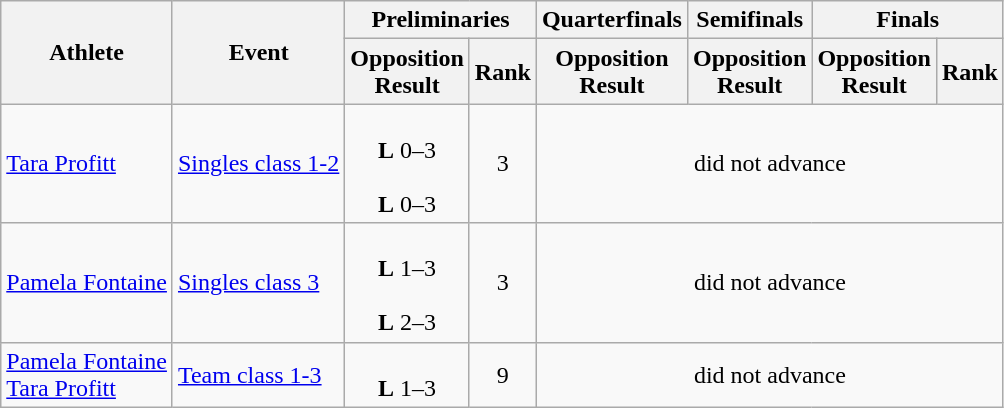<table class=wikitable>
<tr>
<th rowspan="2">Athlete</th>
<th rowspan="2">Event</th>
<th colspan="2">Preliminaries</th>
<th>Quarterfinals</th>
<th>Semifinals</th>
<th colspan="2">Finals</th>
</tr>
<tr>
<th>Opposition<br>Result</th>
<th>Rank</th>
<th>Opposition<br>Result</th>
<th>Opposition<br>Result</th>
<th>Opposition<br>Result</th>
<th>Rank</th>
</tr>
<tr>
<td><a href='#'>Tara Profitt</a></td>
<td><a href='#'>Singles class 1-2</a></td>
<td style="text-align:center;"><br><strong>L</strong> 0–3<br><br><strong>L</strong> 0–3</td>
<td style="text-align:center;">3</td>
<td style="text-align:center;" colspan="4">did not advance</td>
</tr>
<tr>
<td><a href='#'>Pamela Fontaine</a></td>
<td><a href='#'>Singles class 3</a></td>
<td style="text-align:center;"><br><strong>L</strong> 1–3<br><br><strong>L</strong> 2–3</td>
<td style="text-align:center;">3</td>
<td style="text-align:center;" colspan="4">did not advance</td>
</tr>
<tr>
<td><a href='#'>Pamela Fontaine</a><br><a href='#'>Tara Profitt</a></td>
<td><a href='#'>Team class 1-3</a></td>
<td align="center"><br><strong>L</strong> 1–3</td>
<td align="center">9</td>
<td align="center" colspan=4>did not advance</td>
</tr>
</table>
